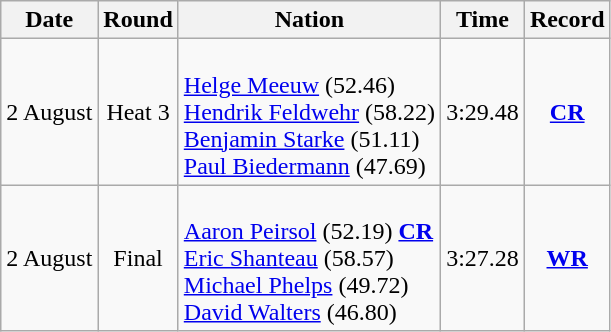<table class=wikitable style=text-align:center>
<tr>
<th>Date</th>
<th>Round</th>
<th>Nation</th>
<th>Time</th>
<th>Record</th>
</tr>
<tr>
<td>2 August</td>
<td>Heat 3</td>
<td align=left><br><a href='#'>Helge Meeuw</a> (52.46) <br> <a href='#'>Hendrik Feldwehr</a> (58.22) <br><a href='#'>Benjamin Starke</a> (51.11) <br> <a href='#'>Paul Biedermann</a> (47.69)</td>
<td>3:29.48</td>
<td><strong><a href='#'>CR</a></strong></td>
</tr>
<tr>
<td>2 August</td>
<td>Final</td>
<td align=left><br><a href='#'>Aaron Peirsol</a> (52.19) <strong><a href='#'>CR</a></strong><br> <a href='#'>Eric Shanteau</a> (58.57) <br><a href='#'>Michael Phelps</a> (49.72) <br> <a href='#'>David Walters</a> (46.80)</td>
<td>3:27.28</td>
<td><strong><a href='#'>WR</a></strong></td>
</tr>
</table>
